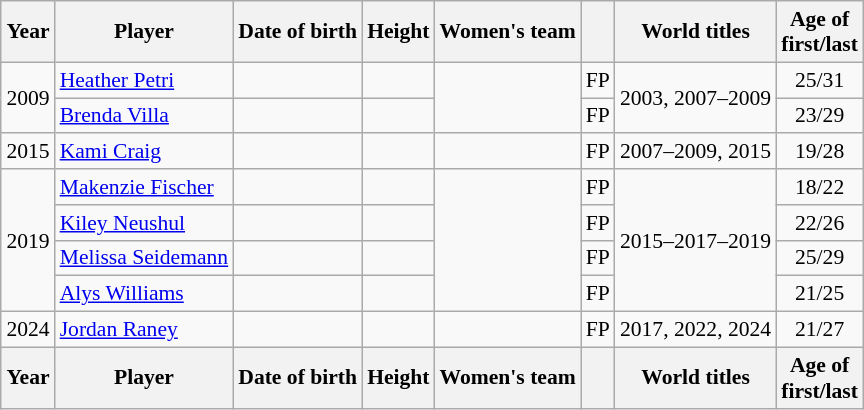<table class="wikitable sortable" style="text-align: center; font-size: 90%; margin-left: 1em;">
<tr>
<th>Year</th>
<th>Player</th>
<th>Date of birth</th>
<th>Height</th>
<th>Women's team</th>
<th></th>
<th>World titles</th>
<th>Age of<br>first/last</th>
</tr>
<tr>
<td rowspan="2">2009</td>
<td style="text-align: left;" data-sort-value="Petri, Heather"><a href='#'>Heather Petri</a></td>
<td style="text-align: right;"></td>
<td style="text-align: left;"></td>
<td rowspan="2" style="text-align: left;"></td>
<td>FP</td>
<td rowspan="2">2003, 2007–2009</td>
<td>25/31</td>
</tr>
<tr>
<td style="text-align: left;" data-sort-value="Villa, Brenda"><a href='#'>Brenda Villa</a></td>
<td style="text-align: right;"></td>
<td style="text-align: left;"></td>
<td>FP</td>
<td>23/29</td>
</tr>
<tr>
<td>2015</td>
<td style="text-align: left;" data-sort-value="Craig, Kami"><a href='#'>Kami Craig</a></td>
<td style="text-align: right;"></td>
<td style="text-align: left;"></td>
<td style="text-align: left;"></td>
<td>FP</td>
<td>2007–2009, 2015</td>
<td>19/28</td>
</tr>
<tr>
<td rowspan="4">2019</td>
<td style="text-align: left;" data-sort-value="Fischer, Makenzie"><a href='#'>Makenzie Fischer</a></td>
<td style="text-align: right;"></td>
<td style="text-align: left;"></td>
<td rowspan="4" style="text-align: left;"></td>
<td>FP</td>
<td rowspan="4">2015–2017–2019</td>
<td>18/22</td>
</tr>
<tr>
<td style="text-align: left;" data-sort-value="Neushul, Kiley"><a href='#'>Kiley Neushul</a></td>
<td style="text-align: right;"></td>
<td style="text-align: left;"></td>
<td>FP</td>
<td>22/26</td>
</tr>
<tr>
<td style="text-align: left;" data-sort-value="Seidemann, Melissa"><a href='#'>Melissa Seidemann</a></td>
<td style="text-align: right;"></td>
<td style="text-align: left;"></td>
<td>FP</td>
<td>25/29</td>
</tr>
<tr>
<td style="text-align: left;" data-sort-value="Williams, Alys"><a href='#'>Alys Williams</a></td>
<td style="text-align: right;"></td>
<td style="text-align: left;"></td>
<td>FP</td>
<td>21/25</td>
</tr>
<tr>
<td>2024</td>
<td style="text-align: left;" data-sort-value="Raney, Jordan"><a href='#'>Jordan Raney</a></td>
<td style="text-align: right;"></td>
<td style="text-align: left;"></td>
<td></td>
<td>FP</td>
<td>2017, 2022, 2024</td>
<td>21/27</td>
</tr>
<tr>
<th>Year</th>
<th>Player</th>
<th>Date of birth</th>
<th>Height</th>
<th>Women's team</th>
<th></th>
<th>World titles</th>
<th>Age of<br>first/last</th>
</tr>
</table>
